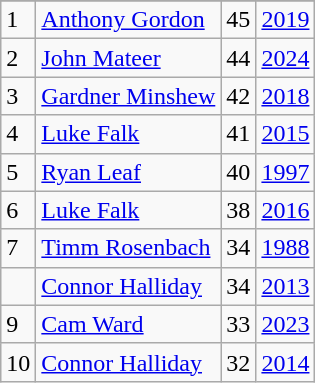<table class="wikitable">
<tr>
</tr>
<tr>
<td>1</td>
<td><a href='#'>Anthony Gordon</a></td>
<td><abbr>45</abbr></td>
<td><a href='#'>2019</a></td>
</tr>
<tr>
<td>2</td>
<td><a href='#'>John Mateer</a></td>
<td><abbr>44</abbr></td>
<td><a href='#'>2024</a></td>
</tr>
<tr>
<td>3</td>
<td><a href='#'>Gardner Minshew</a></td>
<td><abbr>42</abbr></td>
<td><a href='#'>2018</a></td>
</tr>
<tr>
<td>4</td>
<td><a href='#'>Luke Falk</a></td>
<td><abbr>41</abbr></td>
<td><a href='#'>2015</a></td>
</tr>
<tr>
<td>5</td>
<td><a href='#'>Ryan Leaf</a></td>
<td><abbr>40</abbr></td>
<td><a href='#'>1997</a></td>
</tr>
<tr>
<td>6</td>
<td><a href='#'>Luke Falk</a></td>
<td><abbr>38</abbr></td>
<td><a href='#'>2016</a></td>
</tr>
<tr>
<td>7</td>
<td><a href='#'>Timm Rosenbach</a></td>
<td><abbr>34</abbr></td>
<td><a href='#'>1988</a></td>
</tr>
<tr>
<td></td>
<td><a href='#'>Connor Halliday</a></td>
<td><abbr>34</abbr></td>
<td><a href='#'>2013</a></td>
</tr>
<tr>
<td>9</td>
<td><a href='#'>Cam Ward</a></td>
<td><abbr>33</abbr></td>
<td><a href='#'>2023</a></td>
</tr>
<tr>
<td>10</td>
<td><a href='#'>Connor Halliday</a></td>
<td><abbr>32</abbr></td>
<td><a href='#'>2014</a></td>
</tr>
</table>
